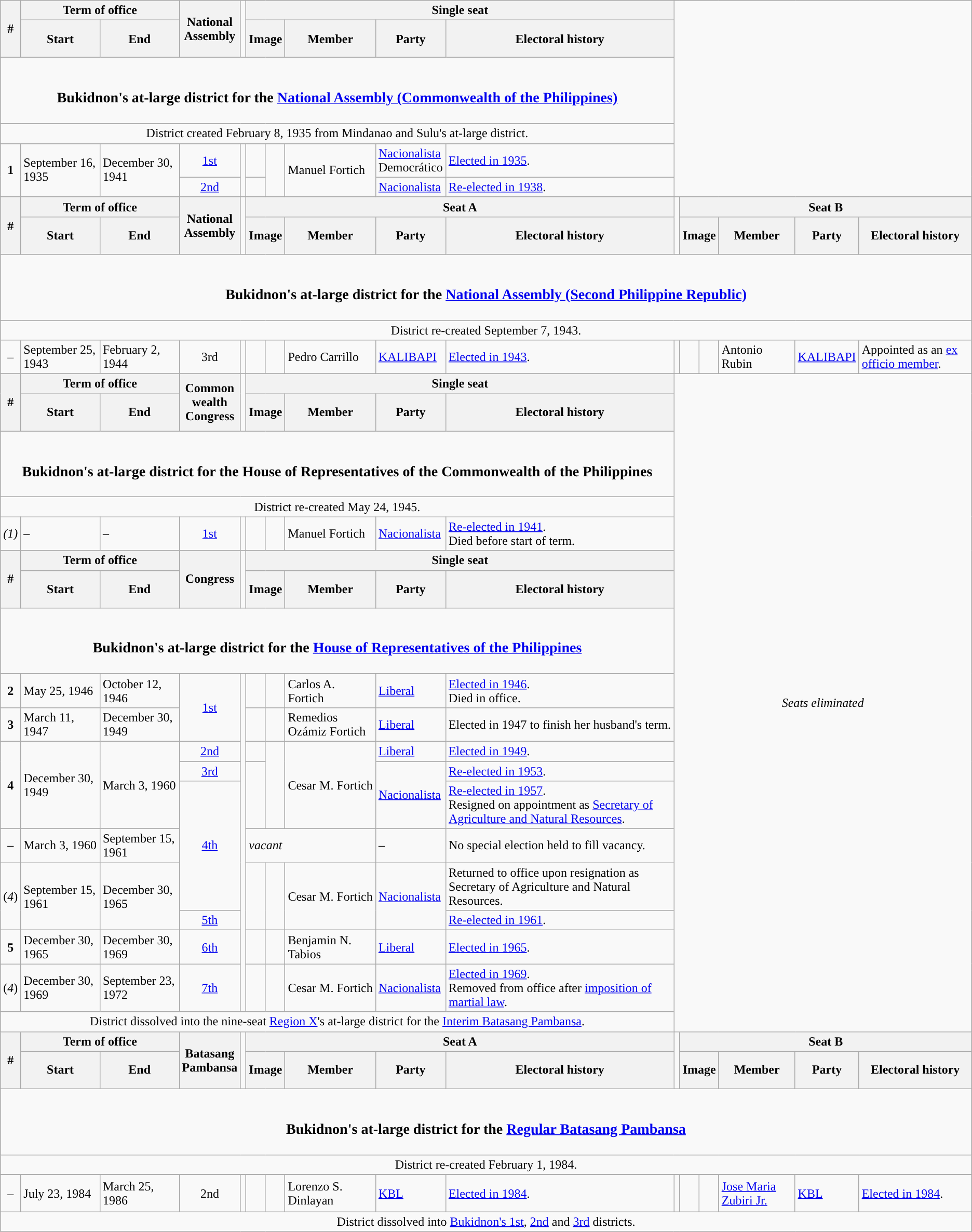<table class=wikitable>
<tr>
<th rowspan=2>#</th>
<th colspan=2>Term of office</th>
<th rowspan=2>National<br>Assembly</th>
<td rowspan=2></td>
<th colspan=5>Single seat</th>
</tr>
<tr style="height:3em">
<th>Start</th>
<th>End</th>
<th colspan="2" style="text-align:center;">Image</th>
<th>Member</th>
<th>Party</th>
<th>Electoral history</th>
</tr>
<tr>
<td colspan="10" style="text-align:center;"><br><h3>Bukidnon's at-large district for the <a href='#'>National Assembly (Commonwealth of the Philippines)</a></h3></td>
</tr>
<tr>
<td colspan="10" style="text-align:center;">District created February 8, 1935 from Mindanao and Sulu's at-large district.</td>
</tr>
<tr>
<td rowspan="2" style="text-align:center;"><strong>1</strong></td>
<td rowspan="2">September 16, 1935</td>
<td rowspan="2">December 30, 1941</td>
<td style="text-align:center;"><a href='#'>1st</a></td>
<td rowspan=2></td>
<td style="color:inherit;background:"></td>
<td rowspan="2"></td>
<td rowspan="2">Manuel Fortich</td>
<td><a href='#'>Nacionalista</a><br>Democrático</td>
<td><a href='#'>Elected in 1935</a>.</td>
</tr>
<tr>
<td style="text-align:center;"><a href='#'>2nd</a></td>
<td style="color:inherit;background:"></td>
<td><a href='#'>Nacionalista</a></td>
<td><a href='#'>Re-elected in 1938</a>.</td>
</tr>
<tr>
<th rowspan=2>#</th>
<th colspan=2>Term of office</th>
<th rowspan=2>National<br>Assembly</th>
<td rowspan=2></td>
<th colspan=5>Seat A</th>
<td rowspan=2></td>
<th colspan=5>Seat B</th>
</tr>
<tr style="height:3em">
<th>Start</th>
<th>End</th>
<th colspan="2" style="text-align:center;">Image</th>
<th>Member</th>
<th>Party</th>
<th>Electoral history</th>
<th colspan="2" style="text-align:center;">Image</th>
<th>Member</th>
<th>Party</th>
<th>Electoral history</th>
</tr>
<tr>
<td colspan="16" style="text-align:center;"><br><h3>Bukidnon's at-large district for the <a href='#'>National Assembly (Second Philippine Republic)</a></h3></td>
</tr>
<tr>
<td colspan="16" style="text-align:center;">District re-created September 7, 1943.</td>
</tr>
<tr>
<td style="text-align:center;">–</td>
<td>September 25, 1943</td>
<td>February 2, 1944</td>
<td style="text-align:center;">3rd</td>
<td></td>
<td style="color:inherit;background:"></td>
<td></td>
<td>Pedro Carrillo</td>
<td><a href='#'>KALIBAPI</a></td>
<td><a href='#'>Elected in 1943</a>.</td>
<td></td>
<td style="color:inherit;background:"></td>
<td></td>
<td>Antonio Rubin</td>
<td><a href='#'>KALIBAPI</a></td>
<td>Appointed as an <a href='#'>ex officio member</a>.</td>
</tr>
<tr>
<th rowspan=2>#</th>
<th colspan=2>Term of office</th>
<th rowspan=2>Common<br>wealth<br>Congress</th>
<td rowspan=2></td>
<th colspan=5>Single seat</th>
<td rowspan=19 colspan=6 style="text-align:center;"><em>Seats eliminated</em></td>
</tr>
<tr style="height:3em">
<th>Start</th>
<th>End</th>
<th colspan="2" style="text-align:center;">Image</th>
<th>Member</th>
<th>Party</th>
<th>Electoral history</th>
</tr>
<tr>
<td colspan="10" style="text-align:center;"><br><h3>Bukidnon's at-large district for the House of Representatives of the Commonwealth of the Philippines</h3></td>
</tr>
<tr>
<td colspan="10" style="text-align:center;">District re-created May 24, 1945.</td>
</tr>
<tr>
<td style="text-align:center;"><em>(1)</em></td>
<td>–</td>
<td>–</td>
<td style="text-align:center;"><a href='#'>1st</a></td>
<td></td>
<td style="color:inherit;background:"></td>
<td></td>
<td>Manuel Fortich</td>
<td><a href='#'>Nacionalista</a></td>
<td><a href='#'>Re-elected in 1941</a>.<br>Died before start of term.</td>
</tr>
<tr>
<th rowspan=2>#</th>
<th colspan=2>Term of office</th>
<th rowspan=2>Congress</th>
<td rowspan=2></td>
<th colspan=5>Single seat</th>
</tr>
<tr style="height:3em">
<th>Start</th>
<th>End</th>
<th colspan="2" style="text-align:center;">Image</th>
<th>Member</th>
<th>Party</th>
<th>Electoral history</th>
</tr>
<tr>
<td colspan="10" style="text-align:center;"><br><h3>Bukidnon's at-large district for the <a href='#'>House of Representatives of the Philippines</a></h3></td>
</tr>
<tr>
<td style="text-align:center;"><strong>2</strong></td>
<td>May 25, 1946</td>
<td>October 12, 1946</td>
<td rowspan="2" style="text-align:center;"><a href='#'>1st</a></td>
<td rowspan=10></td>
<td style="color:inherit;background:"></td>
<td></td>
<td>Carlos A. Fortich</td>
<td><a href='#'>Liberal</a></td>
<td><a href='#'>Elected in 1946</a>.<br>Died in office.</td>
</tr>
<tr>
<td style="text-align:center;"><strong>3</strong></td>
<td>March 11, 1947</td>
<td>December 30, 1949</td>
<td style="color:inherit;background:"></td>
<td></td>
<td>Remedios Ozámiz Fortich</td>
<td><a href='#'>Liberal</a></td>
<td>Elected in 1947 to finish her husband's term.</td>
</tr>
<tr>
<td rowspan="3" style="text-align:center;"><strong>4</strong></td>
<td rowspan="3">December 30, 1949</td>
<td rowspan="3">March 3, 1960</td>
<td style="text-align:center;"><a href='#'>2nd</a></td>
<td style="color:inherit;background:"></td>
<td rowspan="3"></td>
<td rowspan="3">Cesar M. Fortich</td>
<td><a href='#'>Liberal</a></td>
<td><a href='#'>Elected in 1949</a>.</td>
</tr>
<tr>
<td style="text-align:center;"><a href='#'>3rd</a></td>
<td rowspan="2" style="color:inherit;background:"></td>
<td rowspan="2"><a href='#'>Nacionalista</a></td>
<td><a href='#'>Re-elected in 1953</a>.</td>
</tr>
<tr>
<td rowspan="3" style="text-align:center;"><a href='#'>4th</a></td>
<td><a href='#'>Re-elected in 1957</a>.<br>Resigned on appointment as <a href='#'>Secretary of Agriculture and Natural Resources</a>.</td>
</tr>
<tr>
<td style="text-align:center;">–</td>
<td>March 3, 1960</td>
<td>September 15, 1961</td>
<td colspan="3"><em>vacant</em></td>
<td>–</td>
<td>No special election held to fill vacancy.</td>
</tr>
<tr>
<td rowspan="2" style="text-align:center;">(<em>4</em>)</td>
<td rowspan="2">September 15, 1961</td>
<td rowspan="2">December 30, 1965</td>
<td rowspan="2" style="color:inherit;background:"></td>
<td rowspan="2"></td>
<td rowspan="2">Cesar M. Fortich</td>
<td rowspan="2"><a href='#'>Nacionalista</a></td>
<td>Returned to office upon resignation as Secretary of Agriculture and Natural Resources.</td>
</tr>
<tr>
<td style="text-align:center;"><a href='#'>5th</a></td>
<td><a href='#'>Re-elected in 1961</a>.</td>
</tr>
<tr>
<td style="text-align:center;"><strong>5</strong></td>
<td>December 30, 1965</td>
<td>December 30, 1969</td>
<td style="text-align:center;"><a href='#'>6th</a></td>
<td style="color:inherit;background:"></td>
<td></td>
<td>Benjamin N. Tabios</td>
<td><a href='#'>Liberal</a></td>
<td><a href='#'>Elected in 1965</a>.</td>
</tr>
<tr>
<td style="text-align:center;">(<em>4</em>)</td>
<td>December 30, 1969</td>
<td>September 23, 1972</td>
<td style="text-align:center;"><a href='#'>7th</a></td>
<td style="color:inherit;background:"></td>
<td></td>
<td>Cesar M. Fortich</td>
<td><a href='#'>Nacionalista</a></td>
<td><a href='#'>Elected in 1969</a>.<br>Removed from office after <a href='#'>imposition of martial law</a>.</td>
</tr>
<tr>
<td colspan="10" style="text-align:center;">District dissolved into the nine-seat <a href='#'>Region X</a>'s at-large district for the <a href='#'>Interim Batasang Pambansa</a>.</td>
</tr>
<tr>
<th rowspan=2>#</th>
<th colspan=2>Term of office</th>
<th rowspan=2>Batasang<br>Pambansa</th>
<td rowspan=2></td>
<th colspan=5>Seat A</th>
<td rowspan=2></td>
<th colspan=5>Seat B</th>
</tr>
<tr style="height:3em">
<th>Start</th>
<th>End</th>
<th colspan="2" style="text-align:center;">Image</th>
<th>Member</th>
<th>Party</th>
<th>Electoral history</th>
<th colspan="2" style="text-align:center;">Image</th>
<th>Member</th>
<th>Party</th>
<th>Electoral history</th>
</tr>
<tr>
<td colspan="16" style="text-align:center;"><br><h3>Bukidnon's at-large district for the <a href='#'>Regular Batasang Pambansa</a></h3></td>
</tr>
<tr>
<td colspan="16" style="text-align:center;">District re-created February 1, 1984.</td>
</tr>
<tr>
</tr>
<tr style="height:3em">
<td style="text-align:center;">–</td>
<td>July 23, 1984</td>
<td>March 25, 1986</td>
<td style="text-align:center;">2nd</td>
<td></td>
<td style="color:inherit;background:"></td>
<td></td>
<td>Lorenzo S. Dinlayan</td>
<td><a href='#'>KBL</a></td>
<td><a href='#'>Elected in 1984</a>.</td>
<td></td>
<td style="color:inherit;background:"></td>
<td></td>
<td><a href='#'>Jose Maria Zubiri Jr.</a></td>
<td><a href='#'>KBL</a></td>
<td><a href='#'>Elected in 1984</a>.</td>
</tr>
<tr>
<td colspan="16" style="text-align:center;">District dissolved into <a href='#'>Bukidnon's 1st</a>, <a href='#'>2nd</a> and <a href='#'>3rd</a> districts.</td>
</tr>
</table>
